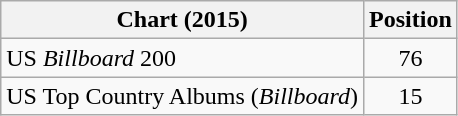<table class="wikitable">
<tr>
<th>Chart (2015)</th>
<th>Position</th>
</tr>
<tr>
<td>US <em>Billboard</em> 200</td>
<td style="text-align:center;">76</td>
</tr>
<tr>
<td>US Top Country Albums (<em>Billboard</em>)</td>
<td style="text-align:center;">15</td>
</tr>
</table>
